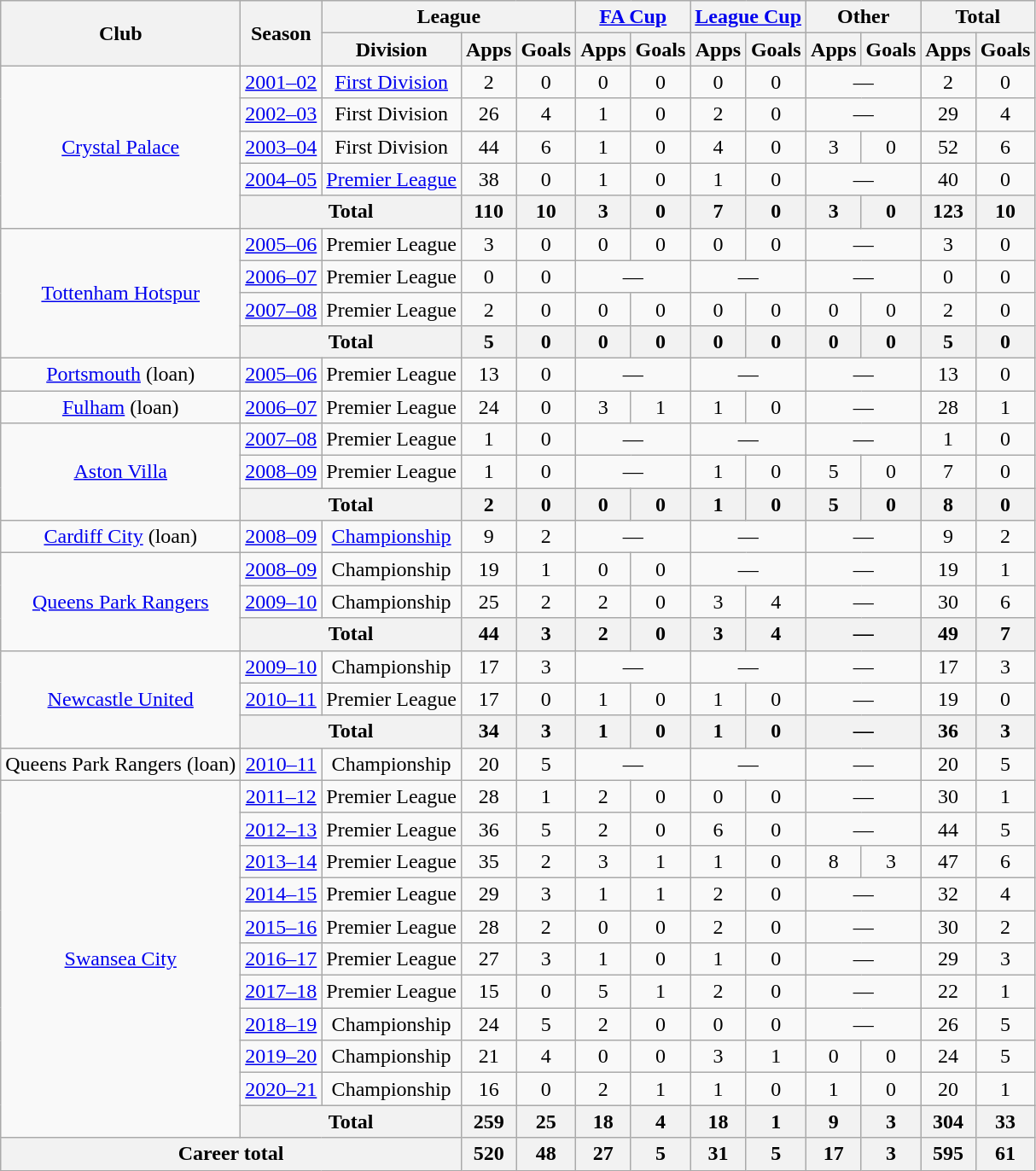<table class=wikitable style=text-align:center>
<tr>
<th rowspan=2>Club</th>
<th rowspan=2>Season</th>
<th colspan=3>League</th>
<th colspan=2><a href='#'>FA Cup</a></th>
<th colspan=2><a href='#'>League Cup</a></th>
<th colspan=2>Other</th>
<th colspan=2>Total</th>
</tr>
<tr>
<th>Division</th>
<th>Apps</th>
<th>Goals</th>
<th>Apps</th>
<th>Goals</th>
<th>Apps</th>
<th>Goals</th>
<th>Apps</th>
<th>Goals</th>
<th>Apps</th>
<th>Goals</th>
</tr>
<tr>
<td rowspan=5><a href='#'>Crystal Palace</a></td>
<td><a href='#'>2001–02</a></td>
<td><a href='#'>First Division</a></td>
<td>2</td>
<td>0</td>
<td>0</td>
<td>0</td>
<td>0</td>
<td>0</td>
<td colspan=2>—</td>
<td>2</td>
<td>0</td>
</tr>
<tr>
<td><a href='#'>2002–03</a></td>
<td>First Division</td>
<td>26</td>
<td>4</td>
<td>1</td>
<td>0</td>
<td>2</td>
<td>0</td>
<td colspan=2>—</td>
<td>29</td>
<td>4</td>
</tr>
<tr>
<td><a href='#'>2003–04</a></td>
<td>First Division</td>
<td>44</td>
<td>6</td>
<td>1</td>
<td>0</td>
<td>4</td>
<td>0</td>
<td>3</td>
<td>0</td>
<td>52</td>
<td>6</td>
</tr>
<tr>
<td><a href='#'>2004–05</a></td>
<td><a href='#'>Premier League</a></td>
<td>38</td>
<td>0</td>
<td>1</td>
<td>0</td>
<td>1</td>
<td>0</td>
<td colspan=2>—</td>
<td>40</td>
<td>0</td>
</tr>
<tr>
<th colspan=2>Total</th>
<th>110</th>
<th>10</th>
<th>3</th>
<th>0</th>
<th>7</th>
<th>0</th>
<th>3</th>
<th>0</th>
<th>123</th>
<th>10</th>
</tr>
<tr>
<td rowspan=4><a href='#'>Tottenham Hotspur</a></td>
<td><a href='#'>2005–06</a></td>
<td>Premier League</td>
<td>3</td>
<td>0</td>
<td>0</td>
<td>0</td>
<td>0</td>
<td>0</td>
<td colspan=2>—</td>
<td>3</td>
<td>0</td>
</tr>
<tr>
<td><a href='#'>2006–07</a></td>
<td>Premier League</td>
<td>0</td>
<td>0</td>
<td colspan=2>—</td>
<td colspan=2>—</td>
<td colspan=2>—</td>
<td>0</td>
<td>0</td>
</tr>
<tr>
<td><a href='#'>2007–08</a></td>
<td>Premier League</td>
<td>2</td>
<td>0</td>
<td>0</td>
<td>0</td>
<td>0</td>
<td>0</td>
<td>0</td>
<td>0</td>
<td>2</td>
<td>0</td>
</tr>
<tr>
<th colspan=2>Total</th>
<th>5</th>
<th>0</th>
<th>0</th>
<th>0</th>
<th>0</th>
<th>0</th>
<th>0</th>
<th>0</th>
<th>5</th>
<th>0</th>
</tr>
<tr>
<td><a href='#'>Portsmouth</a> (loan)</td>
<td><a href='#'>2005–06</a></td>
<td>Premier League</td>
<td>13</td>
<td>0</td>
<td colspan=2>—</td>
<td colspan=2>—</td>
<td colspan=2>—</td>
<td>13</td>
<td>0</td>
</tr>
<tr>
<td><a href='#'>Fulham</a> (loan)</td>
<td><a href='#'>2006–07</a></td>
<td>Premier League</td>
<td>24</td>
<td>0</td>
<td>3</td>
<td>1</td>
<td>1</td>
<td>0</td>
<td colspan=2>—</td>
<td>28</td>
<td>1</td>
</tr>
<tr>
<td rowspan=3><a href='#'>Aston Villa</a></td>
<td><a href='#'>2007–08</a></td>
<td>Premier League</td>
<td>1</td>
<td>0</td>
<td colspan=2>—</td>
<td colspan=2>—</td>
<td colspan=2>—</td>
<td>1</td>
<td>0</td>
</tr>
<tr>
<td><a href='#'>2008–09</a></td>
<td>Premier League</td>
<td>1</td>
<td>0</td>
<td colspan=2>—</td>
<td>1</td>
<td>0</td>
<td>5</td>
<td>0</td>
<td>7</td>
<td>0</td>
</tr>
<tr>
<th colspan=2>Total</th>
<th>2</th>
<th>0</th>
<th>0</th>
<th>0</th>
<th>1</th>
<th>0</th>
<th>5</th>
<th>0</th>
<th>8</th>
<th>0</th>
</tr>
<tr>
<td><a href='#'>Cardiff City</a> (loan)</td>
<td><a href='#'>2008–09</a></td>
<td><a href='#'>Championship</a></td>
<td>9</td>
<td>2</td>
<td colspan=2>—</td>
<td colspan=2>—</td>
<td colspan=2>—</td>
<td>9</td>
<td>2</td>
</tr>
<tr>
<td rowspan=3><a href='#'>Queens Park Rangers</a></td>
<td><a href='#'>2008–09</a></td>
<td>Championship</td>
<td>19</td>
<td>1</td>
<td>0</td>
<td>0</td>
<td colspan=2>—</td>
<td colspan=2>—</td>
<td>19</td>
<td>1</td>
</tr>
<tr>
<td><a href='#'>2009–10</a></td>
<td>Championship</td>
<td>25</td>
<td>2</td>
<td>2</td>
<td>0</td>
<td>3</td>
<td>4</td>
<td colspan=2>—</td>
<td>30</td>
<td>6</td>
</tr>
<tr>
<th colspan=2>Total</th>
<th>44</th>
<th>3</th>
<th>2</th>
<th>0</th>
<th>3</th>
<th>4</th>
<th colspan=2>—</th>
<th>49</th>
<th>7</th>
</tr>
<tr>
<td rowspan=3><a href='#'>Newcastle United</a></td>
<td><a href='#'>2009–10</a></td>
<td>Championship</td>
<td>17</td>
<td>3</td>
<td colspan=2>—</td>
<td colspan=2>—</td>
<td colspan=2>—</td>
<td>17</td>
<td>3</td>
</tr>
<tr>
<td><a href='#'>2010–11</a></td>
<td>Premier League</td>
<td>17</td>
<td>0</td>
<td>1</td>
<td>0</td>
<td>1</td>
<td>0</td>
<td colspan=2>—</td>
<td>19</td>
<td>0</td>
</tr>
<tr>
<th colspan=2>Total</th>
<th>34</th>
<th>3</th>
<th>1</th>
<th>0</th>
<th>1</th>
<th>0</th>
<th colspan=2>—</th>
<th>36</th>
<th>3</th>
</tr>
<tr>
<td>Queens Park Rangers (loan)</td>
<td><a href='#'>2010–11</a></td>
<td>Championship</td>
<td>20</td>
<td>5</td>
<td colspan=2>—</td>
<td colspan=2>—</td>
<td colspan=2>—</td>
<td>20</td>
<td>5</td>
</tr>
<tr>
<td rowspan=11><a href='#'>Swansea City</a></td>
<td><a href='#'>2011–12</a></td>
<td>Premier League</td>
<td>28</td>
<td>1</td>
<td>2</td>
<td>0</td>
<td>0</td>
<td>0</td>
<td colspan=2>—</td>
<td>30</td>
<td>1</td>
</tr>
<tr>
<td><a href='#'>2012–13</a></td>
<td>Premier League</td>
<td>36</td>
<td>5</td>
<td>2</td>
<td>0</td>
<td>6</td>
<td>0</td>
<td colspan=2>—</td>
<td>44</td>
<td>5</td>
</tr>
<tr>
<td><a href='#'>2013–14</a></td>
<td>Premier League</td>
<td>35</td>
<td>2</td>
<td>3</td>
<td>1</td>
<td>1</td>
<td>0</td>
<td>8</td>
<td>3</td>
<td>47</td>
<td>6</td>
</tr>
<tr>
<td><a href='#'>2014–15</a></td>
<td>Premier League</td>
<td>29</td>
<td>3</td>
<td>1</td>
<td>1</td>
<td>2</td>
<td>0</td>
<td colspan=2>—</td>
<td>32</td>
<td>4</td>
</tr>
<tr>
<td><a href='#'>2015–16</a></td>
<td>Premier League</td>
<td>28</td>
<td>2</td>
<td>0</td>
<td>0</td>
<td>2</td>
<td>0</td>
<td colspan=2>—</td>
<td>30</td>
<td>2</td>
</tr>
<tr>
<td><a href='#'>2016–17</a></td>
<td>Premier League</td>
<td>27</td>
<td>3</td>
<td>1</td>
<td>0</td>
<td>1</td>
<td>0</td>
<td colspan=2>—</td>
<td>29</td>
<td>3</td>
</tr>
<tr>
<td><a href='#'>2017–18</a></td>
<td>Premier League</td>
<td>15</td>
<td>0</td>
<td>5</td>
<td>1</td>
<td>2</td>
<td>0</td>
<td colspan=2>—</td>
<td>22</td>
<td>1</td>
</tr>
<tr>
<td><a href='#'>2018–19</a></td>
<td>Championship</td>
<td>24</td>
<td>5</td>
<td>2</td>
<td>0</td>
<td>0</td>
<td>0</td>
<td colspan=2>—</td>
<td>26</td>
<td>5</td>
</tr>
<tr>
<td><a href='#'>2019–20</a></td>
<td>Championship</td>
<td>21</td>
<td>4</td>
<td>0</td>
<td>0</td>
<td>3</td>
<td>1</td>
<td>0</td>
<td>0</td>
<td>24</td>
<td>5</td>
</tr>
<tr>
<td><a href='#'>2020–21</a></td>
<td>Championship</td>
<td>16</td>
<td>0</td>
<td>2</td>
<td>1</td>
<td>1</td>
<td>0</td>
<td>1</td>
<td>0</td>
<td>20</td>
<td>1</td>
</tr>
<tr>
<th colspan=2>Total</th>
<th>259</th>
<th>25</th>
<th>18</th>
<th>4</th>
<th>18</th>
<th>1</th>
<th>9</th>
<th>3</th>
<th>304</th>
<th>33</th>
</tr>
<tr>
<th colspan=3>Career total</th>
<th>520</th>
<th>48</th>
<th>27</th>
<th>5</th>
<th>31</th>
<th>5</th>
<th>17</th>
<th>3</th>
<th>595</th>
<th>61</th>
</tr>
</table>
